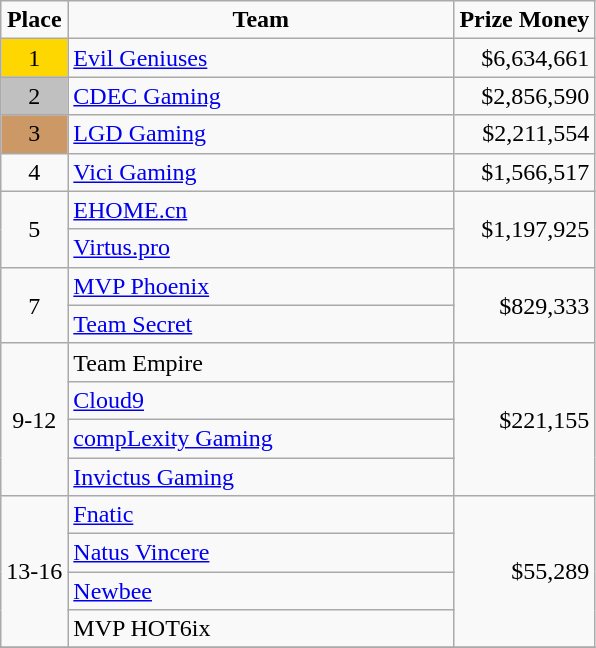<table class="wikitable" style="text-align:left">
<tr>
<td style="text-align:center"><strong>Place</strong></td>
<td style="text-align:center; width: 250px;"><strong>Team</strong></td>
<td style="text-align:center"><strong>Prize Money</strong></td>
</tr>
<tr>
<td style="text-align:center; background:gold;">1</td>
<td><a href='#'>Evil Geniuses</a></td>
<td style="text-align:right">$6,634,661</td>
</tr>
<tr>
<td style="text-align:center; background:silver;">2</td>
<td><a href='#'>CDEC Gaming</a></td>
<td style="text-align:right">$2,856,590</td>
</tr>
<tr>
<td style="text-align:center; background:#c96;">3</td>
<td><a href='#'>LGD Gaming</a></td>
<td style="text-align:right">$2,211,554</td>
</tr>
<tr>
<td style="text-align:center">4</td>
<td><a href='#'>Vici Gaming</a></td>
<td style="text-align:right">$1,566,517</td>
</tr>
<tr>
<td style="text-align:center" rowspan="2">5</td>
<td><a href='#'>EHOME.cn</a></td>
<td rowspan="2" style="text-align:right">$1,197,925</td>
</tr>
<tr>
<td><a href='#'>Virtus.pro</a></td>
</tr>
<tr>
<td style="text-align:center" rowspan="2">7</td>
<td><a href='#'>MVP Phoenix</a></td>
<td rowspan="2" style="text-align:right">$829,333</td>
</tr>
<tr>
<td><a href='#'>Team Secret</a></td>
</tr>
<tr>
<td style="text-align:center" rowspan="4">9-12</td>
<td>Team Empire</td>
<td rowspan="4" style="text-align:right">$221,155</td>
</tr>
<tr>
<td><a href='#'>Cloud9</a></td>
</tr>
<tr>
<td><a href='#'>compLexity Gaming</a></td>
</tr>
<tr>
<td><a href='#'>Invictus Gaming</a></td>
</tr>
<tr>
<td style="text-align:center" rowspan="4">13-16</td>
<td><a href='#'>Fnatic</a></td>
<td rowspan="4" style="text-align:right">$55,289</td>
</tr>
<tr>
<td><a href='#'>Natus Vincere</a></td>
</tr>
<tr>
<td><a href='#'>Newbee</a></td>
</tr>
<tr>
<td>MVP HOT6ix</td>
</tr>
<tr>
</tr>
</table>
